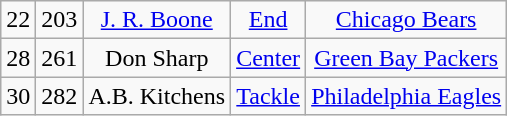<table class="wikitable" style="text-align:center">
<tr>
<td>22</td>
<td>203</td>
<td><a href='#'>J. R. Boone</a></td>
<td><a href='#'>End</a></td>
<td><a href='#'>Chicago Bears</a></td>
</tr>
<tr>
<td>28</td>
<td>261</td>
<td>Don Sharp</td>
<td><a href='#'>Center</a></td>
<td><a href='#'>Green Bay Packers</a></td>
</tr>
<tr>
<td>30</td>
<td>282</td>
<td>A.B. Kitchens</td>
<td><a href='#'>Tackle</a></td>
<td><a href='#'>Philadelphia Eagles</a></td>
</tr>
</table>
